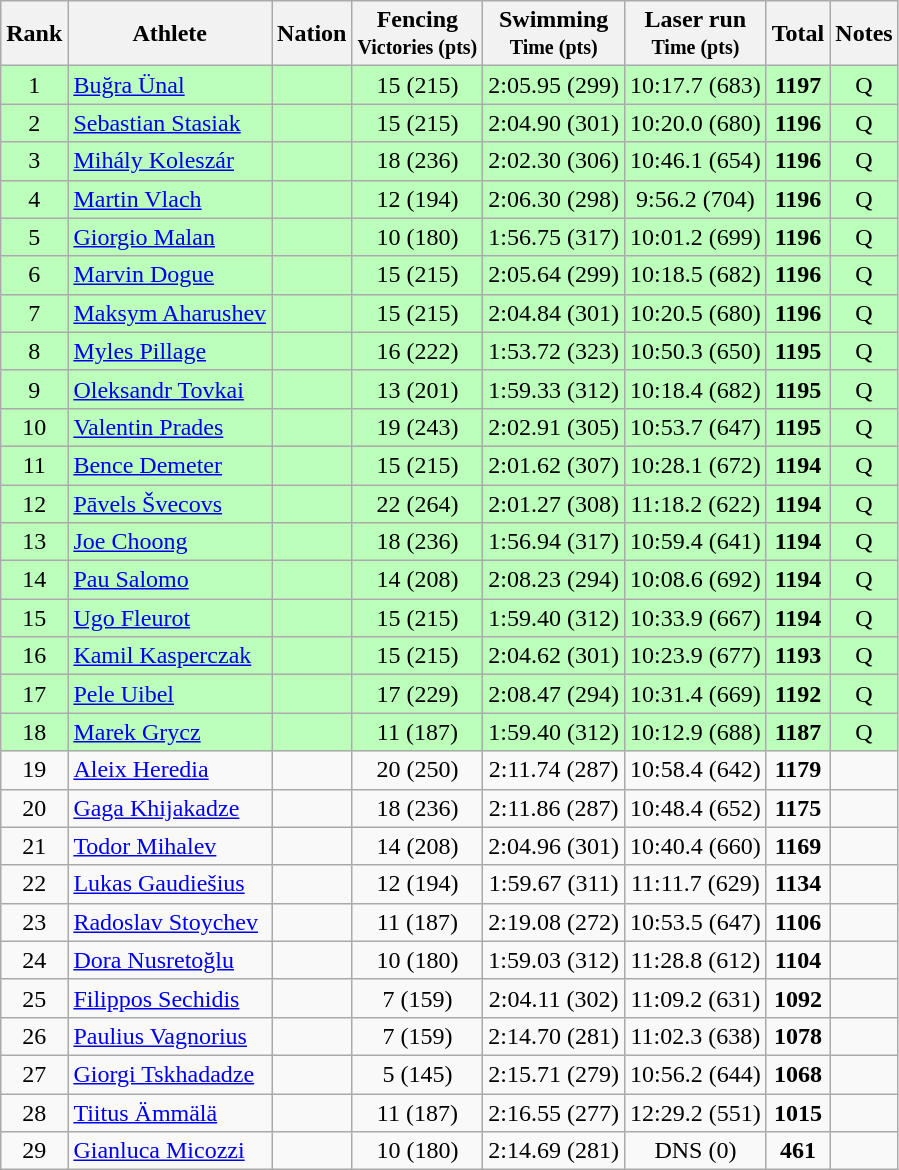<table style="text-align:center" class="wikitable sortable">
<tr>
<th>Rank</th>
<th>Athlete</th>
<th>Nation</th>
<th>Fencing<br><small>Victories (pts)</small></th>
<th>Swimming<br><small>Time (pts)</small></th>
<th>Laser run<br><small>Time (pts)</small></th>
<th>Total</th>
<th>Notes</th>
</tr>
<tr bgcolor=bbffbb>
<td>1</td>
<td align=left><a href='#'>Buğra Ünal</a></td>
<td align=left></td>
<td>15 (215)</td>
<td>2:05.95 (299)</td>
<td>10:17.7 (683)</td>
<td><strong>1197</strong></td>
<td>Q</td>
</tr>
<tr bgcolor=bbffbb>
<td>2</td>
<td align=left><a href='#'>Sebastian Stasiak</a></td>
<td align=left></td>
<td>15 (215)</td>
<td>2:04.90 (301)</td>
<td>10:20.0 (680)</td>
<td><strong>1196</strong></td>
<td>Q</td>
</tr>
<tr bgcolor=bbffbb>
<td>3</td>
<td align=left><a href='#'>Mihály Koleszár</a></td>
<td align=left></td>
<td>18 (236)</td>
<td>2:02.30 (306)</td>
<td>10:46.1 (654)</td>
<td><strong>1196</strong></td>
<td>Q</td>
</tr>
<tr bgcolor=bbffbb>
<td>4</td>
<td align=left><a href='#'>Martin Vlach</a></td>
<td align=left></td>
<td>12 (194)</td>
<td>2:06.30 (298)</td>
<td>9:56.2 (704)</td>
<td><strong>1196</strong></td>
<td>Q</td>
</tr>
<tr bgcolor=bbffbb>
<td>5</td>
<td align=left><a href='#'>Giorgio Malan</a></td>
<td align=left></td>
<td>10 (180)</td>
<td>1:56.75 (317)</td>
<td>10:01.2 (699)</td>
<td><strong>1196</strong></td>
<td>Q</td>
</tr>
<tr bgcolor=bbffbb>
<td>6</td>
<td align=left><a href='#'>Marvin Dogue</a></td>
<td align=left></td>
<td>15 (215)</td>
<td>2:05.64 (299)</td>
<td>10:18.5 (682)</td>
<td><strong>1196</strong></td>
<td>Q</td>
</tr>
<tr bgcolor=bbffbb>
<td>7</td>
<td align=left><a href='#'>Maksym Aharushev</a></td>
<td align=left></td>
<td>15 (215)</td>
<td>2:04.84 (301)</td>
<td>10:20.5 (680)</td>
<td><strong>1196</strong></td>
<td>Q</td>
</tr>
<tr bgcolor=bbffbb>
<td>8</td>
<td align=left><a href='#'>Myles Pillage</a></td>
<td align=left></td>
<td>16 (222)</td>
<td>1:53.72 (323)</td>
<td>10:50.3 (650)</td>
<td><strong>1195</strong></td>
<td>Q</td>
</tr>
<tr bgcolor=bbffbb>
<td>9</td>
<td align=left><a href='#'>Oleksandr Tovkai</a></td>
<td align=left></td>
<td>13 (201)</td>
<td>1:59.33 (312)</td>
<td>10:18.4 (682)</td>
<td><strong>1195</strong></td>
<td>Q</td>
</tr>
<tr bgcolor=bbffbb>
<td>10</td>
<td align=left><a href='#'>Valentin Prades</a></td>
<td align=left></td>
<td>19 (243)</td>
<td>2:02.91 (305)</td>
<td>10:53.7 (647)</td>
<td><strong>1195</strong></td>
<td>Q</td>
</tr>
<tr bgcolor=bbffbb>
<td>11</td>
<td align=left><a href='#'>Bence Demeter</a></td>
<td align=left></td>
<td>15 (215)</td>
<td>2:01.62 (307)</td>
<td>10:28.1 (672)</td>
<td><strong>1194</strong></td>
<td>Q</td>
</tr>
<tr bgcolor=bbffbb>
<td>12</td>
<td align=left><a href='#'>Pāvels Švecovs</a></td>
<td align=left></td>
<td>22 (264)</td>
<td>2:01.27 (308)</td>
<td>11:18.2 (622)</td>
<td><strong>1194</strong></td>
<td>Q</td>
</tr>
<tr bgcolor=bbffbb>
<td>13</td>
<td align=left><a href='#'>Joe Choong</a></td>
<td align=left></td>
<td>18 (236)</td>
<td>1:56.94 (317)</td>
<td>10:59.4 (641)</td>
<td><strong>1194</strong></td>
<td>Q</td>
</tr>
<tr bgcolor=bbffbb>
<td>14</td>
<td align=left><a href='#'>Pau Salomo</a></td>
<td align=left></td>
<td>14 (208)</td>
<td>2:08.23 (294)</td>
<td>10:08.6 (692)</td>
<td><strong>1194</strong></td>
<td>Q</td>
</tr>
<tr bgcolor=bbffbb>
<td>15</td>
<td align=left><a href='#'>Ugo Fleurot</a></td>
<td align=left></td>
<td>15 (215)</td>
<td>1:59.40 (312)</td>
<td>10:33.9 (667)</td>
<td><strong>1194</strong></td>
<td>Q</td>
</tr>
<tr bgcolor=bbffbb>
<td>16</td>
<td align=left><a href='#'>Kamil Kasperczak</a></td>
<td align=left></td>
<td>15 (215)</td>
<td>2:04.62 (301)</td>
<td>10:23.9 (677)</td>
<td><strong>1193</strong></td>
<td>Q</td>
</tr>
<tr bgcolor=bbffbb>
<td>17</td>
<td align=left><a href='#'>Pele Uibel</a></td>
<td align=left></td>
<td>17 (229)</td>
<td>2:08.47 (294)</td>
<td>10:31.4 (669)</td>
<td><strong>1192</strong></td>
<td>Q</td>
</tr>
<tr bgcolor=bbffbb>
<td>18</td>
<td align=left><a href='#'>Marek Grycz</a></td>
<td align=left></td>
<td>11 (187)</td>
<td>1:59.40 (312)</td>
<td>10:12.9 (688)</td>
<td><strong>1187</strong></td>
<td>Q</td>
</tr>
<tr>
<td>19</td>
<td align=left><a href='#'>Aleix Heredia</a></td>
<td align=left></td>
<td>20 (250)</td>
<td>2:11.74 (287)</td>
<td>10:58.4 (642)</td>
<td><strong>1179</strong></td>
<td></td>
</tr>
<tr>
<td>20</td>
<td align=left><a href='#'>Gaga Khijakadze</a></td>
<td align=left></td>
<td>18 (236)</td>
<td>2:11.86 (287)</td>
<td>10:48.4 (652)</td>
<td><strong>1175</strong></td>
<td></td>
</tr>
<tr>
<td>21</td>
<td align=left><a href='#'>Todor Mihalev</a></td>
<td align=left></td>
<td>14 (208)</td>
<td>2:04.96 (301)</td>
<td>10:40.4 (660)</td>
<td><strong>1169</strong></td>
<td></td>
</tr>
<tr>
<td>22</td>
<td align=left><a href='#'>Lukas Gaudiešius</a></td>
<td align=left></td>
<td>12 (194)</td>
<td>1:59.67 (311)</td>
<td>11:11.7 (629)</td>
<td><strong>1134</strong></td>
<td></td>
</tr>
<tr>
<td>23</td>
<td align=left><a href='#'>Radoslav Stoychev</a></td>
<td align=left></td>
<td>11 (187)</td>
<td>2:19.08 (272)</td>
<td>10:53.5 (647)</td>
<td><strong>1106</strong></td>
<td></td>
</tr>
<tr>
<td>24</td>
<td align=left><a href='#'>Dora Nusretoğlu</a></td>
<td align=left></td>
<td>10 (180)</td>
<td>1:59.03 (312)</td>
<td>11:28.8 (612)</td>
<td><strong>1104</strong></td>
<td></td>
</tr>
<tr>
<td>25</td>
<td align=left><a href='#'>Filippos Sechidis</a></td>
<td align=left></td>
<td>7 (159)</td>
<td>2:04.11 (302)</td>
<td>11:09.2 (631)</td>
<td><strong>1092</strong></td>
<td></td>
</tr>
<tr>
<td>26</td>
<td align=left><a href='#'>Paulius Vagnorius</a></td>
<td align=left></td>
<td>7 (159)</td>
<td>2:14.70 (281)</td>
<td>11:02.3 (638)</td>
<td><strong>1078</strong></td>
<td></td>
</tr>
<tr>
<td>27</td>
<td align=left><a href='#'>Giorgi Tskhadadze</a></td>
<td align=left></td>
<td>5 (145)</td>
<td>2:15.71 (279)</td>
<td>10:56.2 (644)</td>
<td><strong>1068</strong></td>
<td></td>
</tr>
<tr>
<td>28</td>
<td align=left><a href='#'>Tiitus Ämmälä</a></td>
<td align=left></td>
<td>11 (187)</td>
<td>2:16.55 (277)</td>
<td>12:29.2 (551)</td>
<td><strong>1015</strong></td>
<td></td>
</tr>
<tr>
<td>29</td>
<td align=left><a href='#'>Gianluca Micozzi</a></td>
<td align=left></td>
<td>10 (180)</td>
<td>2:14.69 (281)</td>
<td>DNS (0)</td>
<td><strong>461</strong></td>
<td></td>
</tr>
</table>
